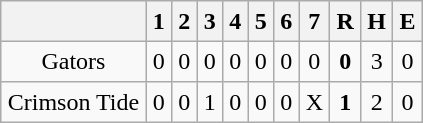<table align = right border="2" cellpadding="4" cellspacing="0" style="margin: 1em 1em 1em 1em; background: #F9F9F9; border: 1px #aaa solid; border-collapse: collapse;">
<tr align=center style="background: #F2F2F2;">
<th></th>
<th>1</th>
<th>2</th>
<th>3</th>
<th>4</th>
<th>5</th>
<th>6</th>
<th>7</th>
<th>R</th>
<th>H</th>
<th>E</th>
</tr>
<tr align=center>
<td>Gators</td>
<td>0</td>
<td>0</td>
<td>0</td>
<td>0</td>
<td>0</td>
<td>0</td>
<td>0</td>
<td><strong>0</strong></td>
<td>3</td>
<td>0</td>
</tr>
<tr align=center>
<td>Crimson Tide</td>
<td>0</td>
<td>0</td>
<td>1</td>
<td>0</td>
<td>0</td>
<td>0</td>
<td>X</td>
<td><strong>1</strong></td>
<td>2</td>
<td>0</td>
</tr>
</table>
